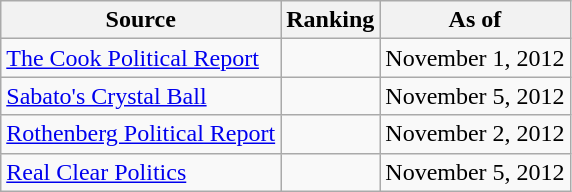<table class="wikitable" style="text-align:center">
<tr>
<th>Source</th>
<th>Ranking</th>
<th>As of</th>
</tr>
<tr>
<td align=left><a href='#'>The Cook Political Report</a></td>
<td></td>
<td>November 1, 2012</td>
</tr>
<tr>
<td align=left><a href='#'>Sabato's Crystal Ball</a></td>
<td></td>
<td>November 5, 2012</td>
</tr>
<tr>
<td align=left><a href='#'>Rothenberg Political Report</a></td>
<td></td>
<td>November 2, 2012</td>
</tr>
<tr>
<td align=left><a href='#'>Real Clear Politics</a></td>
<td></td>
<td>November 5, 2012</td>
</tr>
</table>
